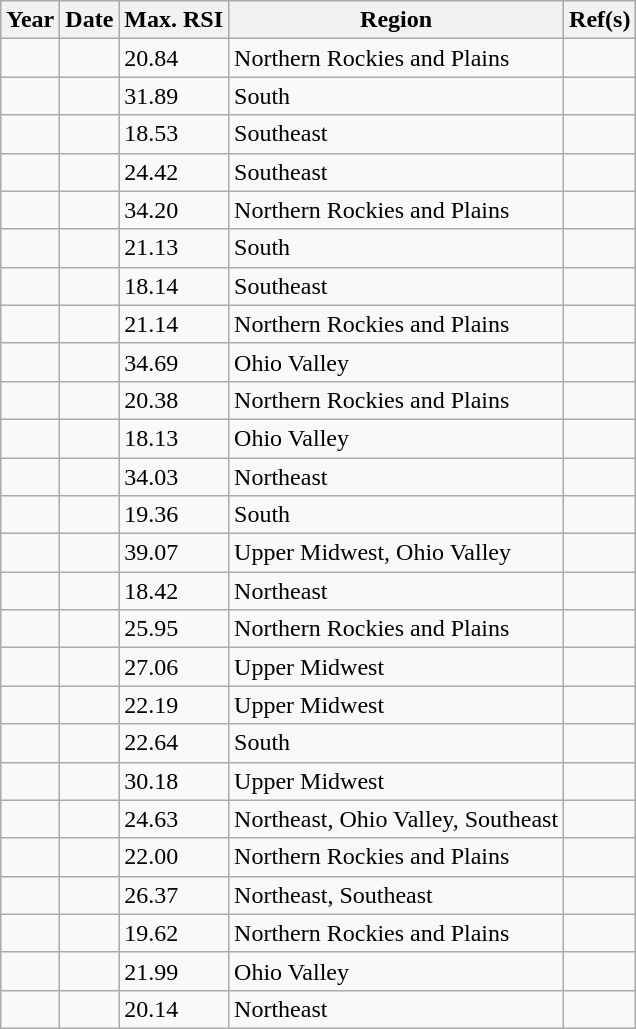<table class="wikitable sortable">
<tr>
<th scope="col">Year</th>
<th scope="col">Date</th>
<th scope="col">Max. RSI</th>
<th scope="col">Region</th>
<th scope="col">Ref(s)</th>
</tr>
<tr>
<td></td>
<td></td>
<td>20.84</td>
<td>Northern Rockies and Plains</td>
<td></td>
</tr>
<tr>
<td></td>
<td></td>
<td>31.89</td>
<td>South</td>
<td></td>
</tr>
<tr>
<td></td>
<td></td>
<td>18.53</td>
<td>Southeast</td>
<td></td>
</tr>
<tr>
<td></td>
<td></td>
<td>24.42</td>
<td>Southeast</td>
<td></td>
</tr>
<tr>
<td></td>
<td></td>
<td>34.20</td>
<td>Northern Rockies and Plains</td>
<td></td>
</tr>
<tr>
<td></td>
<td></td>
<td>21.13</td>
<td>South</td>
<td></td>
</tr>
<tr>
<td></td>
<td></td>
<td>18.14</td>
<td>Southeast</td>
<td></td>
</tr>
<tr>
<td></td>
<td></td>
<td>21.14</td>
<td>Northern Rockies and Plains</td>
<td></td>
</tr>
<tr>
<td></td>
<td></td>
<td>34.69</td>
<td>Ohio Valley</td>
<td></td>
</tr>
<tr>
<td></td>
<td></td>
<td>20.38</td>
<td>Northern Rockies and Plains</td>
<td></td>
</tr>
<tr>
<td></td>
<td></td>
<td>18.13</td>
<td>Ohio Valley</td>
<td></td>
</tr>
<tr>
<td></td>
<td></td>
<td>34.03</td>
<td>Northeast</td>
<td></td>
</tr>
<tr>
<td></td>
<td></td>
<td>19.36</td>
<td>South</td>
<td></td>
</tr>
<tr>
<td></td>
<td></td>
<td>39.07</td>
<td>Upper Midwest, Ohio Valley</td>
<td></td>
</tr>
<tr>
<td></td>
<td></td>
<td>18.42</td>
<td>Northeast</td>
<td></td>
</tr>
<tr>
<td></td>
<td></td>
<td>25.95</td>
<td>Northern Rockies and Plains</td>
<td></td>
</tr>
<tr>
<td></td>
<td></td>
<td>27.06</td>
<td>Upper Midwest</td>
<td></td>
</tr>
<tr>
<td></td>
<td></td>
<td>22.19</td>
<td>Upper Midwest</td>
<td></td>
</tr>
<tr>
<td></td>
<td></td>
<td>22.64</td>
<td>South</td>
<td></td>
</tr>
<tr>
<td></td>
<td></td>
<td>30.18</td>
<td>Upper Midwest</td>
<td></td>
</tr>
<tr>
<td></td>
<td></td>
<td>24.63</td>
<td>Northeast, Ohio Valley, Southeast</td>
<td></td>
</tr>
<tr>
<td></td>
<td></td>
<td>22.00</td>
<td>Northern Rockies and Plains</td>
<td></td>
</tr>
<tr>
<td></td>
<td></td>
<td>26.37</td>
<td>Northeast, Southeast</td>
<td></td>
</tr>
<tr>
<td></td>
<td></td>
<td>19.62</td>
<td>Northern Rockies and Plains</td>
<td></td>
</tr>
<tr>
<td></td>
<td></td>
<td>21.99</td>
<td>Ohio Valley</td>
<td></td>
</tr>
<tr>
<td></td>
<td></td>
<td>20.14</td>
<td>Northeast</td>
<td></td>
</tr>
</table>
